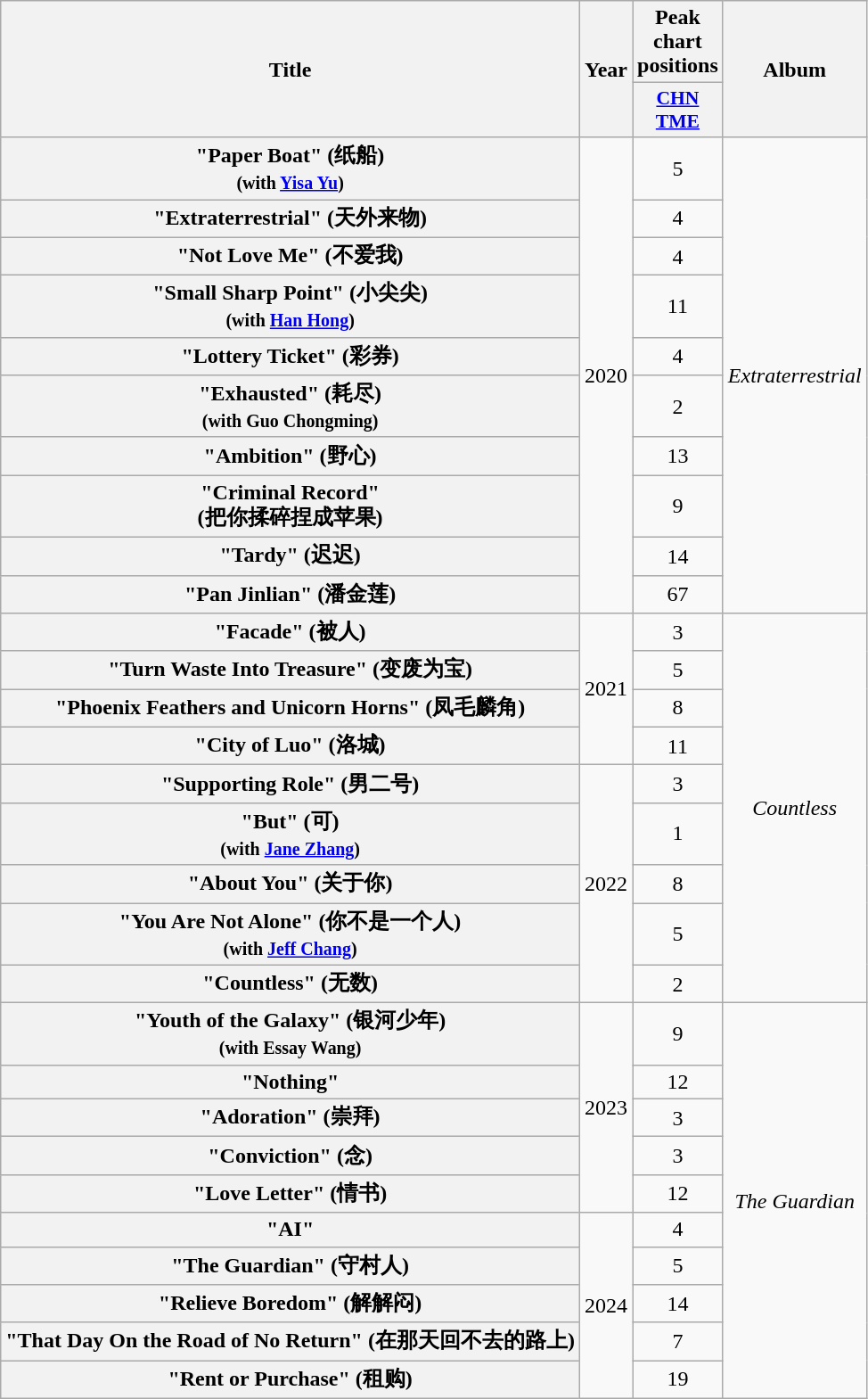<table class="wikitable plainrowheaders" style="text-align:center;">
<tr>
<th rowspan="2">Title</th>
<th rowspan="2">Year</th>
<th rowspan="1">Peak chart positions</th>
<th rowspan="2">Album</th>
</tr>
<tr>
<th scope="col" style="width:3em;font-size:90%;"><a href='#'>CHN TME</a><br></th>
</tr>
<tr>
<th scope="row">"Paper Boat" (纸船)<br><small>(with <a href='#'>Yisa Yu</a>)</small></th>
<td rowspan="10">2020</td>
<td>5</td>
<td rowspan="10"><em>Extraterrestrial</em></td>
</tr>
<tr>
<th scope="row">"Extraterrestrial" (天外来物)</th>
<td>4</td>
</tr>
<tr>
<th scope="row">"Not Love Me" (不爱我)</th>
<td>4</td>
</tr>
<tr>
<th scope="row">"Small Sharp Point" (小尖尖)<br><small>(with <a href='#'>Han Hong</a>)</small></th>
<td>11</td>
</tr>
<tr>
<th scope="row">"Lottery Ticket" (彩券)</th>
<td>4</td>
</tr>
<tr>
<th scope="row">"Exhausted" (耗尽)<br><small>(with Guo Chongming)</small></th>
<td>2</td>
</tr>
<tr>
<th scope="row">"Ambition" (野心)</th>
<td>13</td>
</tr>
<tr>
<th scope="row">"Criminal Record"<br>(把你揉碎捏成苹果)</th>
<td>9</td>
</tr>
<tr>
<th scope="row">"Tardy" (迟迟)</th>
<td>14</td>
</tr>
<tr>
<th scope="row">"Pan Jinlian" (潘金莲)</th>
<td>67</td>
</tr>
<tr>
<th scope="row">"Facade" (被人)</th>
<td rowspan="4">2021</td>
<td>3</td>
<td rowspan="9"><em>Countless</em></td>
</tr>
<tr>
<th scope="row">"Turn Waste Into Treasure" (变废为宝)</th>
<td>5</td>
</tr>
<tr>
<th scope="row">"Phoenix Feathers and Unicorn Horns" (凤毛麟角)</th>
<td>8</td>
</tr>
<tr>
<th scope="row">"City of Luo" (洛城)</th>
<td>11</td>
</tr>
<tr>
<th scope="row">"Supporting Role" (男二号)</th>
<td rowspan="5">2022</td>
<td>3</td>
</tr>
<tr>
<th scope="row">"But" (可)<br><small>(with <a href='#'>Jane Zhang</a>)</small></th>
<td>1</td>
</tr>
<tr>
<th scope="row">"About You" (关于你)</th>
<td>8</td>
</tr>
<tr>
<th scope="row">"You Are Not Alone" (你不是一个人)<br><small>(with <a href='#'>Jeff Chang</a>)</small></th>
<td>5</td>
</tr>
<tr>
<th scope="row">"Countless" (无数)</th>
<td>2</td>
</tr>
<tr>
<th scope="row">"Youth of the Galaxy" (银河少年)<br><small>(with Essay Wang)</small></th>
<td rowspan="5">2023</td>
<td>9</td>
<td rowspan="10"><em>The Guardian</em></td>
</tr>
<tr>
<th scope="row">"Nothing"</th>
<td>12</td>
</tr>
<tr>
<th scope="row">"Adoration" (崇拜)</th>
<td>3</td>
</tr>
<tr>
<th scope="row">"Conviction" (念)</th>
<td>3</td>
</tr>
<tr>
<th scope="row">"Love Letter" (情书)</th>
<td>12</td>
</tr>
<tr>
<th scope="row">"AI"</th>
<td rowspan="5">2024</td>
<td>4</td>
</tr>
<tr>
<th scope="row">"The Guardian" (守村人)</th>
<td>5</td>
</tr>
<tr>
<th scope="row">"Relieve Boredom" (解解闷)</th>
<td>14</td>
</tr>
<tr>
<th scope="row">"That Day On the Road of No Return" (在那天回不去的路上)</th>
<td>7</td>
</tr>
<tr>
<th scope="row">"Rent or Purchase" (租购)</th>
<td>19</td>
</tr>
</table>
